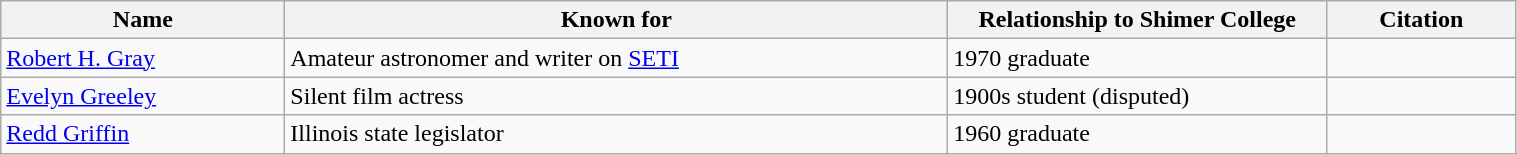<table class="wikitable" width=80%>
<tr>
<th width=15%>Name</th>
<th width = 35%>Known for</th>
<th width = 20%>Relationship to Shimer College</th>
<th width=10%>Citation</th>
</tr>
<tr>
<td><a href='#'>Robert H. Gray</a></td>
<td>Amateur astronomer and writer on <a href='#'>SETI</a></td>
<td>1970 graduate</td>
<td></td>
</tr>
<tr>
<td><a href='#'>Evelyn Greeley</a></td>
<td>Silent film actress</td>
<td>1900s student (disputed)</td>
<td></td>
</tr>
<tr>
<td><a href='#'>Redd Griffin</a></td>
<td>Illinois state legislator</td>
<td>1960 graduate</td>
<td></td>
</tr>
</table>
